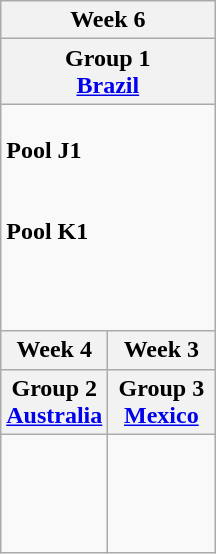<table class="wikitable">
<tr>
<th colspan=2>Week 6</th>
</tr>
<tr>
<th colspan=2>Group 1<br><a href='#'>Brazil</a></th>
</tr>
<tr>
<td colspan=2><br>
<strong>Pool J1</strong><br>
<br>
<br>


<strong>Pool K1</strong><br>
<br>
<br>
<br></td>
</tr>
<tr>
<th>Week 4</th>
<th>Week 3</th>
</tr>
<tr>
<th width=50%>Group 2<br><a href='#'>Australia</a></th>
<th width=50%>Group 3<br><a href='#'>Mexico</a></th>
</tr>
<tr>
<td><br><br>
<br>
<br>
</td>
<td><br><br>
<br>
<br>
</td>
</tr>
</table>
